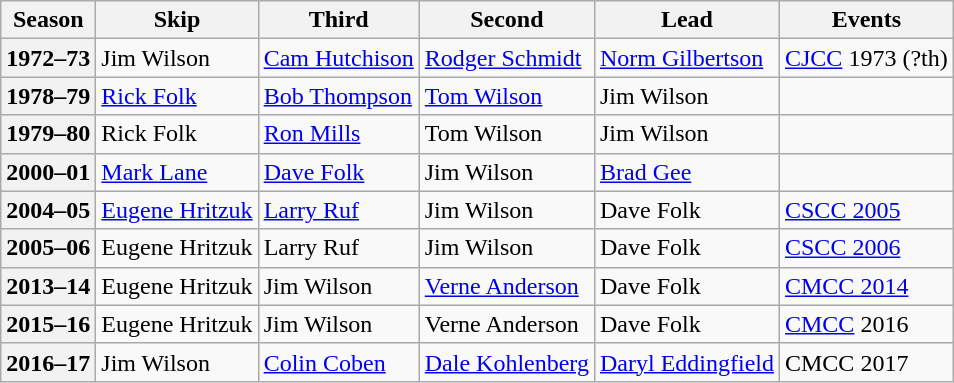<table class="wikitable">
<tr>
<th scope="col">Season</th>
<th scope="col">Skip</th>
<th scope="col">Third</th>
<th scope="col">Second</th>
<th scope="col">Lead</th>
<th scope="col">Events</th>
</tr>
<tr>
<th scope="row">1972–73</th>
<td>Jim Wilson</td>
<td><a href='#'>Cam Hutchison</a></td>
<td><a href='#'>Rodger Schmidt</a></td>
<td><a href='#'>Norm Gilbertson</a></td>
<td><a href='#'>CJCC</a> 1973 (?th)</td>
</tr>
<tr>
<th scope="row">1978–79</th>
<td><a href='#'>Rick Folk</a></td>
<td><a href='#'>Bob Thompson</a></td>
<td><a href='#'>Tom Wilson</a></td>
<td>Jim Wilson</td>
<td> </td>
</tr>
<tr>
<th scope="row">1979–80</th>
<td>Rick Folk</td>
<td><a href='#'>Ron Mills</a></td>
<td>Tom Wilson</td>
<td>Jim Wilson</td>
<td> <br> </td>
</tr>
<tr>
<th scope="row">2000–01</th>
<td><a href='#'>Mark Lane</a></td>
<td><a href='#'>Dave Folk</a></td>
<td>Jim Wilson</td>
<td><a href='#'>Brad Gee</a></td>
<td></td>
</tr>
<tr>
<th scope="row">2004–05</th>
<td><a href='#'>Eugene Hritzuk</a></td>
<td><a href='#'>Larry Ruf</a></td>
<td>Jim Wilson</td>
<td>Dave Folk</td>
<td><a href='#'>CSCC 2005</a> </td>
</tr>
<tr>
<th scope="row">2005–06</th>
<td>Eugene Hritzuk</td>
<td>Larry Ruf</td>
<td>Jim Wilson</td>
<td>Dave Folk</td>
<td><a href='#'>CSCC 2006</a> </td>
</tr>
<tr>
<th scope="row">2013–14</th>
<td>Eugene Hritzuk</td>
<td>Jim Wilson</td>
<td><a href='#'>Verne Anderson</a></td>
<td>Dave Folk</td>
<td><a href='#'>CMCC 2014</a> </td>
</tr>
<tr>
<th scope="row">2015–16</th>
<td>Eugene Hritzuk</td>
<td>Jim Wilson</td>
<td>Verne Anderson</td>
<td>Dave Folk</td>
<td><a href='#'>CMCC</a> 2016 </td>
</tr>
<tr>
<th scope="row">2016–17</th>
<td>Jim Wilson</td>
<td><a href='#'>Colin Coben</a></td>
<td><a href='#'>Dale Kohlenberg</a></td>
<td><a href='#'>Daryl Eddingfield</a></td>
<td>CMCC 2017 </td>
</tr>
</table>
